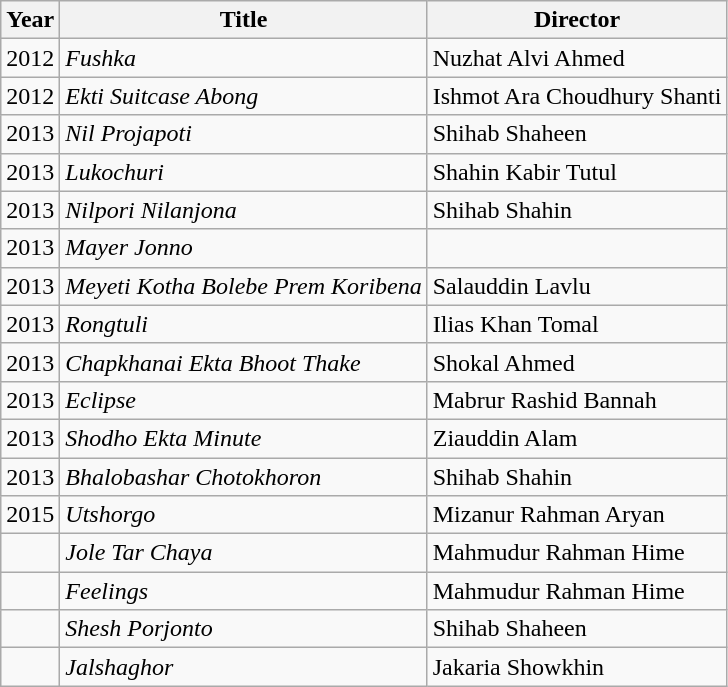<table class="wikitable sortable">
<tr>
<th>Year</th>
<th>Title</th>
<th>Director</th>
</tr>
<tr>
<td>2012</td>
<td><em>Fushka</em></td>
<td>Nuzhat Alvi Ahmed</td>
</tr>
<tr>
<td>2012</td>
<td><em>Ekti Suitcase Abong</em></td>
<td>Ishmot Ara Choudhury Shanti</td>
</tr>
<tr>
<td>2013</td>
<td><em>Nil Projapoti</em></td>
<td>Shihab Shaheen</td>
</tr>
<tr>
<td>2013</td>
<td><em>Lukochuri</em></td>
<td>Shahin Kabir Tutul</td>
</tr>
<tr>
<td>2013</td>
<td><em>Nilpori Nilanjona</em></td>
<td>Shihab Shahin</td>
</tr>
<tr>
<td>2013</td>
<td><em>Mayer Jonno</em></td>
<td></td>
</tr>
<tr>
<td>2013</td>
<td><em>Meyeti Kotha Bolebe Prem Koribena</em></td>
<td>Salauddin Lavlu</td>
</tr>
<tr>
<td>2013</td>
<td><em>Rongtuli</em></td>
<td>Ilias Khan Tomal</td>
</tr>
<tr>
<td>2013</td>
<td><em>Chapkhanai Ekta Bhoot Thake</em></td>
<td>Shokal Ahmed</td>
</tr>
<tr>
<td>2013</td>
<td><em>Eclipse</em></td>
<td>Mabrur Rashid Bannah</td>
</tr>
<tr>
<td>2013</td>
<td><em>Shodho Ekta Minute</em></td>
<td>Ziauddin Alam</td>
</tr>
<tr>
<td>2013</td>
<td><em>Bhalobashar Chotokhoron</em></td>
<td>Shihab Shahin</td>
</tr>
<tr>
<td>2015</td>
<td><em>Utshorgo</em></td>
<td>Mizanur Rahman Aryan</td>
</tr>
<tr>
<td></td>
<td><em>Jole Tar Chaya</em></td>
<td>Mahmudur Rahman Hime</td>
</tr>
<tr>
<td></td>
<td><em>Feelings</em></td>
<td>Mahmudur Rahman Hime</td>
</tr>
<tr>
<td></td>
<td><em>Shesh Porjonto</em></td>
<td>Shihab Shaheen</td>
</tr>
<tr>
<td></td>
<td><em>Jalshaghor</em></td>
<td>Jakaria Showkhin</td>
</tr>
</table>
